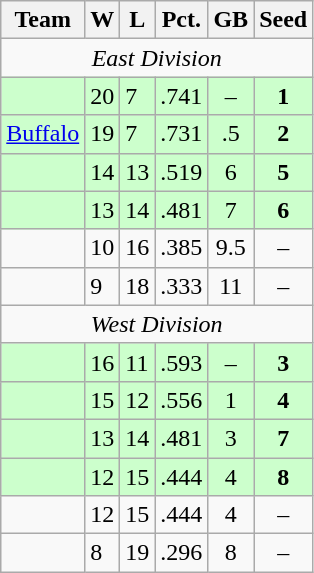<table class=wikitable>
<tr>
<th>Team</th>
<th>W</th>
<th>L</th>
<th>Pct.</th>
<th>GB</th>
<th>Seed</th>
</tr>
<tr>
<td colspan=6 align=center><em>East Division</em></td>
</tr>
<tr bgcolor="#ccffcc">
<td></td>
<td>20</td>
<td>7</td>
<td>.741</td>
<td style="text-align:center;">–</td>
<td style="text-align:center;"><strong>1</strong></td>
</tr>
<tr bgcolor="#ccffcc">
<td><a href='#'>Buffalo</a></td>
<td>19</td>
<td>7</td>
<td>.731</td>
<td style="text-align:center;">.5</td>
<td style="text-align:center;"><strong>2</strong></td>
</tr>
<tr bgcolor="#ccffcc">
<td></td>
<td>14</td>
<td>13</td>
<td>.519</td>
<td style="text-align:center;">6</td>
<td style="text-align:center;"><strong>5</strong></td>
</tr>
<tr bgcolor="#ccffcc">
<td></td>
<td>13</td>
<td>14</td>
<td>.481</td>
<td style="text-align:center;">7</td>
<td style="text-align:center;"><strong>6</strong></td>
</tr>
<tr>
<td></td>
<td>10</td>
<td>16</td>
<td>.385</td>
<td style="text-align:center;">9.5</td>
<td style="text-align:center;">–</td>
</tr>
<tr>
<td></td>
<td>9</td>
<td>18</td>
<td>.333</td>
<td style="text-align:center;">11</td>
<td style="text-align:center;">–</td>
</tr>
<tr>
<td colspan=6 align=center><em>West Division</em></td>
</tr>
<tr bgcolor="#ccffcc">
<td></td>
<td>16</td>
<td>11</td>
<td>.593</td>
<td style="text-align:center;">–</td>
<td style="text-align:center;"><strong>3</strong></td>
</tr>
<tr bgcolor="#ccffcc">
<td></td>
<td>15</td>
<td>12</td>
<td>.556</td>
<td style="text-align:center;">1</td>
<td style="text-align:center;"><strong>4</strong></td>
</tr>
<tr bgcolor="#ccffcc">
<td></td>
<td>13</td>
<td>14</td>
<td>.481</td>
<td style="text-align:center;">3</td>
<td style="text-align:center;"><strong>7</strong></td>
</tr>
<tr bgcolor="#ccffcc">
<td></td>
<td>12</td>
<td>15</td>
<td>.444</td>
<td style="text-align:center;">4</td>
<td style="text-align:center;"><strong>8</strong></td>
</tr>
<tr>
<td></td>
<td>12</td>
<td>15</td>
<td>.444</td>
<td style="text-align:center;">4</td>
<td style="text-align:center;">–</td>
</tr>
<tr>
<td></td>
<td>8</td>
<td>19</td>
<td>.296</td>
<td style="text-align:center;">8</td>
<td style="text-align:center;">–</td>
</tr>
</table>
